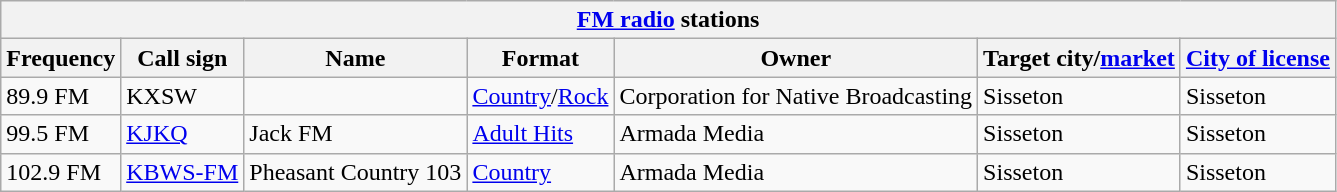<table class="wikitable">
<tr>
<th align="center" colspan="7"><strong><a href='#'>FM radio</a> stations</strong></th>
</tr>
<tr>
<th>Frequency</th>
<th>Call sign</th>
<th>Name</th>
<th>Format</th>
<th>Owner</th>
<th>Target city/<a href='#'>market</a></th>
<th><a href='#'>City of license</a></th>
</tr>
<tr>
<td>89.9 FM</td>
<td>KXSW</td>
<td></td>
<td><a href='#'>Country</a>/<a href='#'>Rock</a></td>
<td>Corporation for Native Broadcasting</td>
<td>Sisseton</td>
<td>Sisseton</td>
</tr>
<tr>
<td>99.5 FM</td>
<td><a href='#'>KJKQ</a></td>
<td>Jack FM</td>
<td><a href='#'>Adult Hits</a></td>
<td>Armada Media</td>
<td>Sisseton</td>
<td>Sisseton</td>
</tr>
<tr>
<td>102.9 FM</td>
<td><a href='#'>KBWS-FM</a></td>
<td>Pheasant Country 103</td>
<td><a href='#'>Country</a></td>
<td>Armada Media</td>
<td>Sisseton</td>
<td>Sisseton</td>
</tr>
</table>
